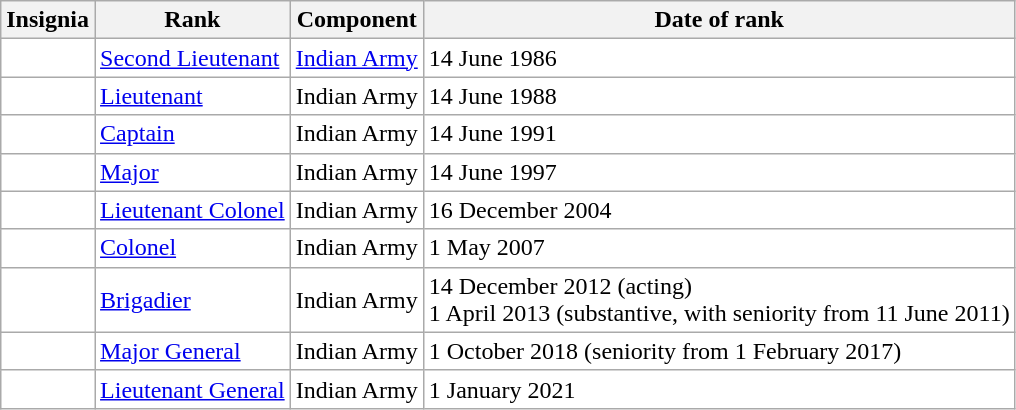<table class="wikitable" style="background:white">
<tr>
<th>Insignia</th>
<th>Rank</th>
<th>Component</th>
<th>Date of rank</th>
</tr>
<tr>
<td style="text-align:center"></td>
<td><a href='#'>Second Lieutenant</a></td>
<td><a href='#'>Indian Army</a></td>
<td>14 June 1986</td>
</tr>
<tr>
<td style="text-align:center"></td>
<td><a href='#'>Lieutenant</a></td>
<td>Indian Army</td>
<td>14 June 1988</td>
</tr>
<tr>
<td style="text-align:center"></td>
<td><a href='#'>Captain</a></td>
<td>Indian Army</td>
<td>14 June 1991</td>
</tr>
<tr>
<td style="text-align:center"></td>
<td><a href='#'>Major</a></td>
<td>Indian Army</td>
<td>14 June 1997</td>
</tr>
<tr>
<td style="text-align:center"></td>
<td><a href='#'>Lieutenant Colonel</a></td>
<td>Indian Army</td>
<td>16 December 2004</td>
</tr>
<tr>
<td style="text-align:center"></td>
<td><a href='#'>Colonel</a></td>
<td>Indian Army</td>
<td>1 May 2007</td>
</tr>
<tr>
<td style="text-align:center"></td>
<td><a href='#'>Brigadier</a></td>
<td>Indian Army</td>
<td>14 December 2012 (acting)<br>1 April 2013 (substantive, with seniority from 11 June 2011)</td>
</tr>
<tr>
<td style="text-align:center"></td>
<td><a href='#'>Major General</a></td>
<td>Indian Army</td>
<td>1 October 2018 (seniority from 1 February 2017)</td>
</tr>
<tr>
<td style="text-align:center"></td>
<td><a href='#'>Lieutenant General</a></td>
<td>Indian Army</td>
<td>1 January 2021</td>
</tr>
</table>
